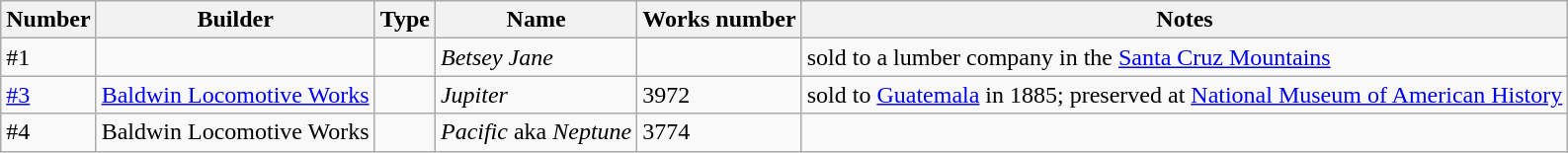<table class="wikitable">
<tr>
<th>Number</th>
<th>Builder</th>
<th>Type</th>
<th>Name</th>
<th>Works number</th>
<th>Notes</th>
</tr>
<tr>
<td>#1</td>
<td></td>
<td></td>
<td><em>Betsey Jane</em></td>
<td></td>
<td>sold to a lumber company in the <a href='#'>Santa Cruz Mountains</a></td>
</tr>
<tr>
<td><a href='#'>#3</a></td>
<td><a href='#'>Baldwin Locomotive Works</a></td>
<td></td>
<td><em>Jupiter</em></td>
<td>3972</td>
<td>sold to <a href='#'>Guatemala</a> in 1885; preserved at <a href='#'>National Museum of American History</a></td>
</tr>
<tr>
<td>#4</td>
<td>Baldwin Locomotive Works</td>
<td></td>
<td><em>Pacific</em> aka <em>Neptune</em></td>
<td>3774</td>
<td></td>
</tr>
</table>
